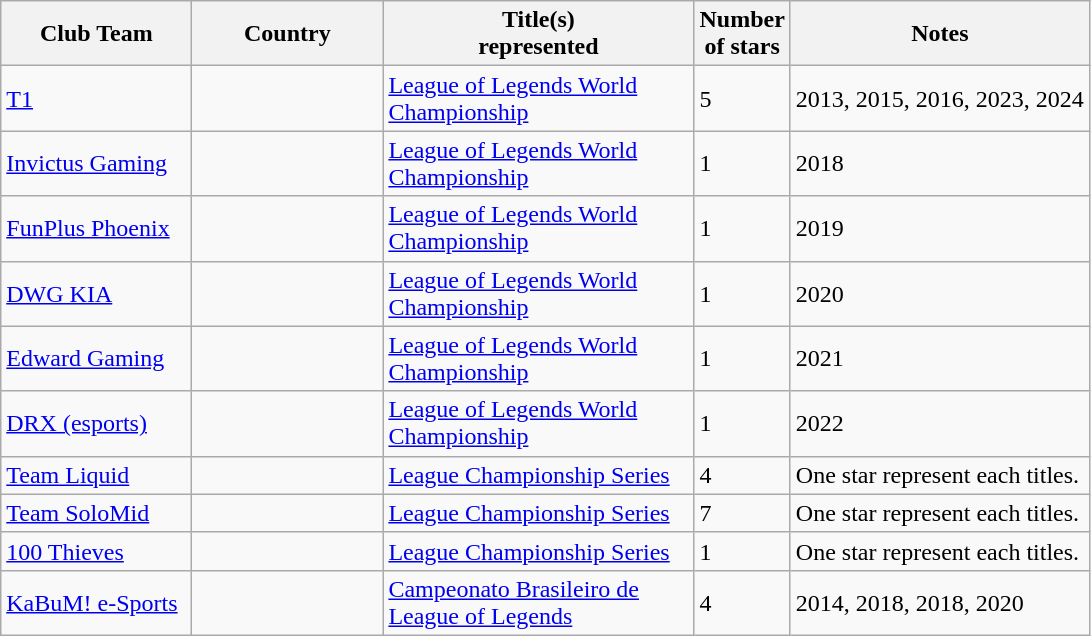<table class="wikitable sortable">
<tr>
<th width=120>Club Team</th>
<th width=120>Country</th>
<th width=200>Title(s)<br>represented</th>
<th>Number<br>of stars</th>
<th class="unsortable">Notes</th>
</tr>
<tr>
<td><a href='#'>T1</a></td>
<td></td>
<td><a href='#'>League of Legends World Championship</a></td>
<td>5</td>
<td>2013, 2015, 2016, 2023, 2024</td>
</tr>
<tr>
<td><a href='#'>Invictus Gaming</a></td>
<td></td>
<td><a href='#'>League of Legends World Championship</a></td>
<td>1</td>
<td>2018</td>
</tr>
<tr>
<td><a href='#'>FunPlus Phoenix</a></td>
<td></td>
<td><a href='#'>League of Legends World Championship</a></td>
<td>1</td>
<td>2019</td>
</tr>
<tr>
<td><a href='#'>DWG KIA</a></td>
<td></td>
<td><a href='#'>League of Legends World Championship</a></td>
<td>1</td>
<td>2020</td>
</tr>
<tr>
<td><a href='#'>Edward Gaming</a></td>
<td></td>
<td><a href='#'>League of Legends World Championship</a></td>
<td>1</td>
<td>2021</td>
</tr>
<tr>
<td><a href='#'>DRX (esports)</a></td>
<td></td>
<td><a href='#'>League of Legends World Championship</a></td>
<td>1</td>
<td>2022</td>
</tr>
<tr>
<td><a href='#'>Team Liquid</a></td>
<td></td>
<td><a href='#'>League Championship Series</a></td>
<td>4</td>
<td>One star represent each titles.</td>
</tr>
<tr>
<td><a href='#'>Team SoloMid</a></td>
<td></td>
<td><a href='#'>League Championship Series</a></td>
<td>7</td>
<td>One star represent each titles.</td>
</tr>
<tr>
<td><a href='#'>100 Thieves</a></td>
<td></td>
<td><a href='#'>League Championship Series</a></td>
<td>1</td>
<td>One star represent each titles.</td>
</tr>
<tr>
<td><a href='#'>KaBuM! e-Sports</a></td>
<td></td>
<td><a href='#'>Campeonato Brasileiro de League of Legends</a></td>
<td>4</td>
<td>2014, 2018, 2018, 2020</td>
</tr>
</table>
